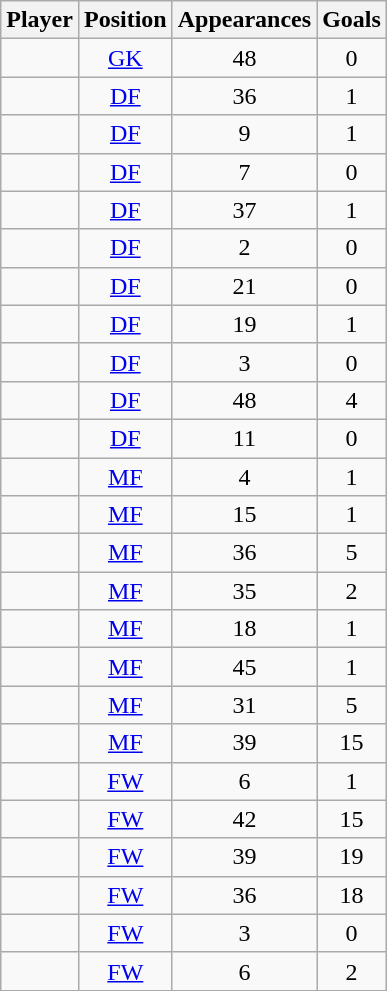<table class="wikitable sortable" style="text-align: center;">
<tr>
<th>Player</th>
<th>Position</th>
<th>Appearances</th>
<th>Goals</th>
</tr>
<tr>
<td align="left"> </td>
<td><a href='#'>GK</a></td>
<td>48</td>
<td>0</td>
</tr>
<tr>
<td align="left"> </td>
<td><a href='#'>DF</a></td>
<td>36</td>
<td>1</td>
</tr>
<tr>
<td align="left"> </td>
<td><a href='#'>DF</a></td>
<td>9</td>
<td>1</td>
</tr>
<tr>
<td align="left"> </td>
<td><a href='#'>DF</a></td>
<td>7</td>
<td>0</td>
</tr>
<tr>
<td align="left"> </td>
<td><a href='#'>DF</a></td>
<td>37</td>
<td>1</td>
</tr>
<tr>
<td align="left"> </td>
<td><a href='#'>DF</a></td>
<td>2</td>
<td>0</td>
</tr>
<tr>
<td align="left"> </td>
<td><a href='#'>DF</a></td>
<td>21</td>
<td>0</td>
</tr>
<tr>
<td align="left"> </td>
<td><a href='#'>DF</a></td>
<td>19</td>
<td>1</td>
</tr>
<tr>
<td align="left"> </td>
<td><a href='#'>DF</a></td>
<td>3</td>
<td>0</td>
</tr>
<tr>
<td align="left"> </td>
<td><a href='#'>DF</a></td>
<td>48</td>
<td>4</td>
</tr>
<tr>
<td align="left"> </td>
<td><a href='#'>DF</a></td>
<td>11</td>
<td>0</td>
</tr>
<tr>
<td align="left"> </td>
<td><a href='#'>MF</a></td>
<td>4</td>
<td>1</td>
</tr>
<tr>
<td align="left"> </td>
<td><a href='#'>MF</a></td>
<td>15</td>
<td>1</td>
</tr>
<tr>
<td align="left"> </td>
<td><a href='#'>MF</a></td>
<td>36</td>
<td>5</td>
</tr>
<tr>
<td align="left"> </td>
<td><a href='#'>MF</a></td>
<td>35</td>
<td>2</td>
</tr>
<tr>
<td align="left"> </td>
<td><a href='#'>MF</a></td>
<td>18</td>
<td>1</td>
</tr>
<tr>
<td align="left"> </td>
<td><a href='#'>MF</a></td>
<td>45</td>
<td>1</td>
</tr>
<tr>
<td align="left"> </td>
<td><a href='#'>MF</a></td>
<td>31</td>
<td>5</td>
</tr>
<tr>
<td align="left"> </td>
<td><a href='#'>MF</a></td>
<td>39</td>
<td>15</td>
</tr>
<tr>
<td align="left"> </td>
<td><a href='#'>FW</a></td>
<td>6</td>
<td>1</td>
</tr>
<tr>
<td align="left"> </td>
<td><a href='#'>FW</a></td>
<td>42</td>
<td>15</td>
</tr>
<tr>
<td align="left"> </td>
<td><a href='#'>FW</a></td>
<td>39</td>
<td>19</td>
</tr>
<tr>
<td align="left"> </td>
<td><a href='#'>FW</a></td>
<td>36</td>
<td>18</td>
</tr>
<tr>
<td align="left"> </td>
<td><a href='#'>FW</a></td>
<td>3</td>
<td>0</td>
</tr>
<tr>
<td align="left"> </td>
<td><a href='#'>FW</a></td>
<td>6</td>
<td>2</td>
</tr>
</table>
